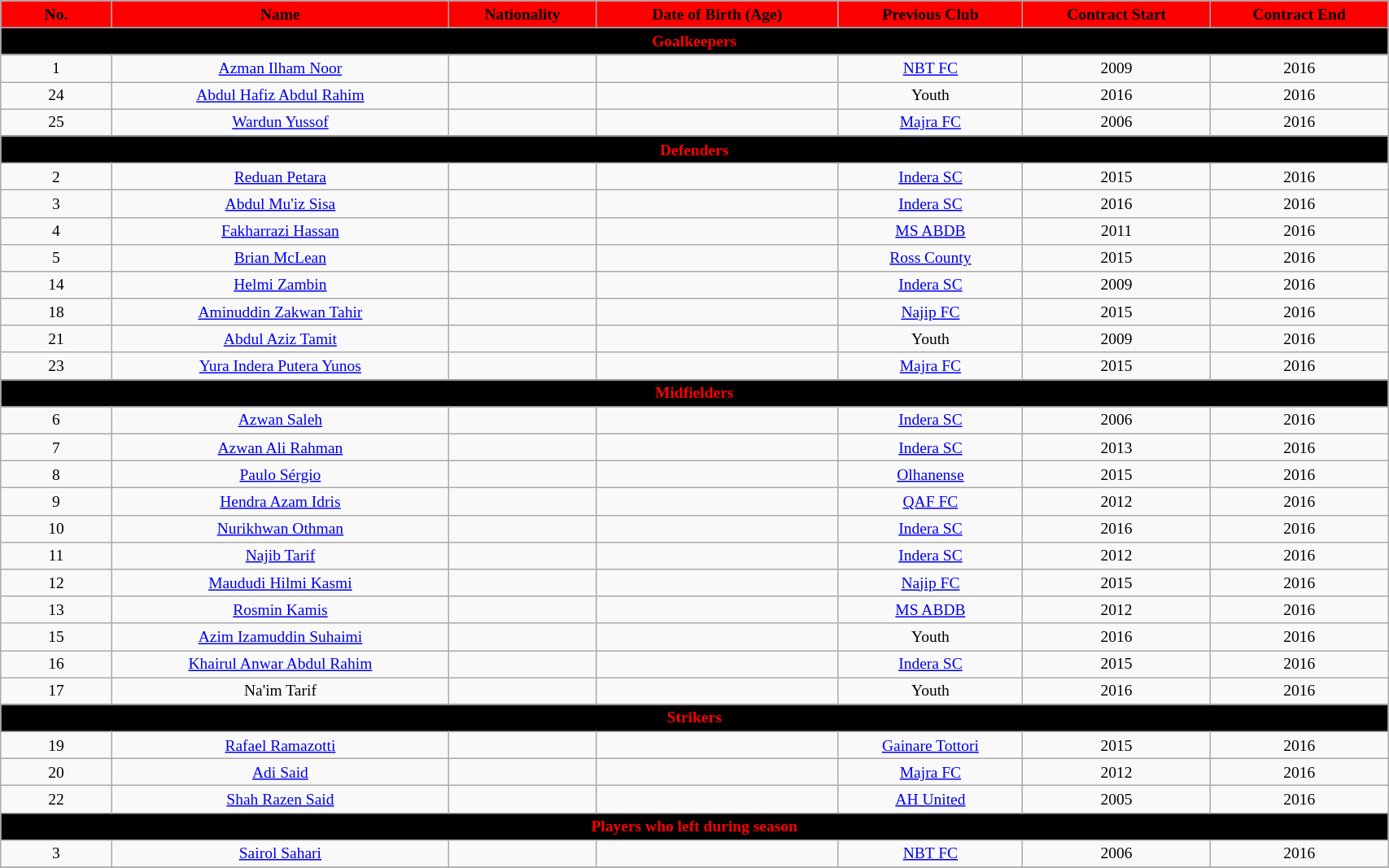<table class="wikitable" style="text-align:center; font-size:13px; width:90%;">
<tr>
<th style="background:red; color:black; text-align:center; width:8%">No.</th>
<th style="background:red; color:black; text-align:center;">Name</th>
<th style="background:red; color:black; text-align:center;">Nationality</th>
<th style="background:red; color:black; text-align:center;">Date of Birth (Age)</th>
<th style="background:red; color:black; text-align:center;">Previous Club</th>
<th style="background:red; color:black; text-align:center;">Contract Start</th>
<th style="background:red; color:black; text-align:center;">Contract End</th>
</tr>
<tr>
<th colspan="8" style="background:black; color:red; text-align:center">Goalkeepers</th>
</tr>
<tr>
<td>1</td>
<td><a href='#'>Azman Ilham Noor</a></td>
<td></td>
<td></td>
<td> <a href='#'>NBT FC</a></td>
<td>2009</td>
<td>2016</td>
</tr>
<tr>
<td>24</td>
<td><a href='#'>Abdul Hafiz Abdul Rahim</a></td>
<td></td>
<td></td>
<td>Youth</td>
<td>2016</td>
<td>2016</td>
</tr>
<tr>
<td>25</td>
<td><a href='#'>Wardun Yussof</a></td>
<td></td>
<td></td>
<td> <a href='#'>Majra FC</a></td>
<td>2006</td>
<td>2016</td>
</tr>
<tr>
<th colspan="8" style="background:black; color:red; text-align:center">Defenders</th>
</tr>
<tr>
<td>2</td>
<td><a href='#'>Reduan Petara</a></td>
<td></td>
<td></td>
<td> <a href='#'>Indera SC</a></td>
<td>2015</td>
<td>2016</td>
</tr>
<tr>
<td>3</td>
<td><a href='#'>Abdul Mu'iz Sisa</a></td>
<td></td>
<td></td>
<td> <a href='#'>Indera SC</a></td>
<td>2016</td>
<td>2016</td>
</tr>
<tr>
<td>4</td>
<td><a href='#'>Fakharrazi Hassan</a></td>
<td></td>
<td></td>
<td> <a href='#'>MS ABDB</a></td>
<td>2011</td>
<td>2016</td>
</tr>
<tr>
<td>5</td>
<td><a href='#'>Brian McLean</a></td>
<td></td>
<td></td>
<td> <a href='#'>Ross County</a></td>
<td>2015</td>
<td>2016</td>
</tr>
<tr>
<td>14</td>
<td><a href='#'>Helmi Zambin</a></td>
<td></td>
<td></td>
<td> <a href='#'>Indera SC</a></td>
<td>2009</td>
<td>2016</td>
</tr>
<tr>
<td>18</td>
<td><a href='#'>Aminuddin Zakwan Tahir</a></td>
<td></td>
<td></td>
<td> <a href='#'>Najip FC</a></td>
<td>2015</td>
<td>2016</td>
</tr>
<tr>
<td>21</td>
<td><a href='#'>Abdul Aziz Tamit</a></td>
<td></td>
<td></td>
<td>Youth</td>
<td>2009</td>
<td>2016</td>
</tr>
<tr>
<td>23</td>
<td><a href='#'>Yura Indera Putera Yunos</a></td>
<td></td>
<td></td>
<td> <a href='#'>Majra FC</a></td>
<td>2015</td>
<td>2016</td>
</tr>
<tr>
<th colspan="8" style="background:black; color:red; text-align:center">Midfielders</th>
</tr>
<tr>
<td>6</td>
<td><a href='#'>Azwan Saleh</a></td>
<td></td>
<td></td>
<td> <a href='#'>Indera SC</a></td>
<td>2006</td>
<td>2016</td>
</tr>
<tr>
<td>7</td>
<td><a href='#'>Azwan Ali Rahman</a></td>
<td></td>
<td></td>
<td> <a href='#'>Indera SC</a></td>
<td>2013</td>
<td>2016</td>
</tr>
<tr>
<td>8</td>
<td><a href='#'>Paulo Sérgio</a></td>
<td></td>
<td></td>
<td> <a href='#'>Olhanense</a></td>
<td>2015</td>
<td>2016</td>
</tr>
<tr>
<td>9</td>
<td><a href='#'>Hendra Azam Idris</a></td>
<td></td>
<td></td>
<td> <a href='#'>QAF FC</a></td>
<td>2012</td>
<td>2016</td>
</tr>
<tr>
<td>10</td>
<td><a href='#'>Nurikhwan Othman</a></td>
<td></td>
<td></td>
<td> <a href='#'>Indera SC</a></td>
<td>2016</td>
<td>2016</td>
</tr>
<tr>
<td>11</td>
<td><a href='#'>Najib Tarif</a></td>
<td></td>
<td></td>
<td> <a href='#'>Indera SC</a></td>
<td>2012</td>
<td>2016</td>
</tr>
<tr>
<td>12</td>
<td><a href='#'>Maududi Hilmi Kasmi</a></td>
<td></td>
<td></td>
<td> <a href='#'>Najip FC</a></td>
<td>2015</td>
<td>2016</td>
</tr>
<tr>
<td>13</td>
<td><a href='#'>Rosmin Kamis</a></td>
<td></td>
<td></td>
<td> <a href='#'>MS ABDB</a></td>
<td>2012</td>
<td>2016</td>
</tr>
<tr>
<td>15</td>
<td><a href='#'>Azim Izamuddin Suhaimi</a></td>
<td></td>
<td></td>
<td>Youth</td>
<td>2016</td>
<td>2016</td>
</tr>
<tr>
<td>16</td>
<td><a href='#'>Khairul Anwar Abdul Rahim</a></td>
<td></td>
<td></td>
<td> <a href='#'>Indera SC</a></td>
<td>2015</td>
<td>2016</td>
</tr>
<tr>
<td>17</td>
<td>Na'im Tarif</td>
<td></td>
<td></td>
<td>Youth</td>
<td>2016</td>
<td>2016</td>
</tr>
<tr>
<th colspan="8" style="background:black; color:red; text-align:center">Strikers</th>
</tr>
<tr>
<td>19</td>
<td><a href='#'>Rafael Ramazotti</a></td>
<td></td>
<td></td>
<td> <a href='#'>Gainare Tottori</a></td>
<td>2015</td>
<td>2016</td>
</tr>
<tr>
<td>20</td>
<td><a href='#'>Adi Said</a></td>
<td></td>
<td></td>
<td> <a href='#'>Majra FC</a></td>
<td>2012</td>
<td>2016</td>
</tr>
<tr>
<td>22</td>
<td><a href='#'>Shah Razen Said</a></td>
<td></td>
<td></td>
<td> <a href='#'>AH United</a></td>
<td>2005</td>
<td>2016</td>
</tr>
<tr>
<th colspan="8" style="background:black; color:red; text-align:center">Players who left during season</th>
</tr>
<tr>
<td>3</td>
<td><a href='#'>Sairol Sahari</a></td>
<td></td>
<td></td>
<td> <a href='#'>NBT FC</a></td>
<td>2006</td>
<td>2016</td>
</tr>
<tr>
</tr>
</table>
